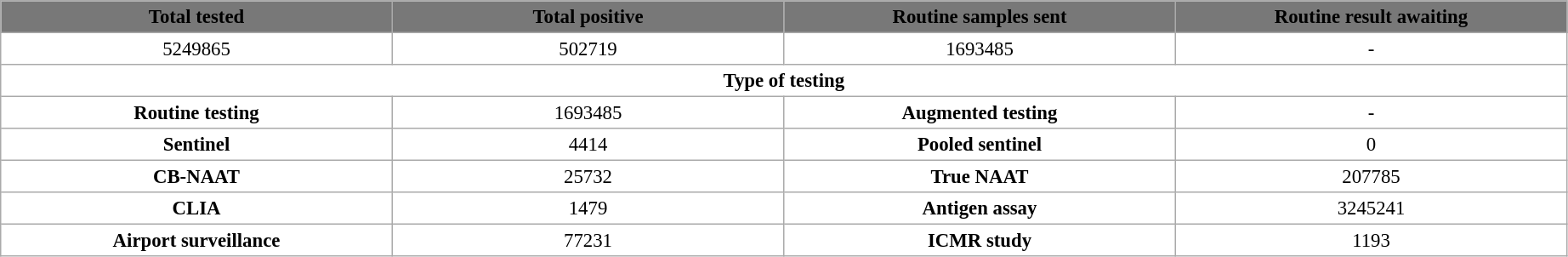<table border="5" cellpadding="3" cellspacing="0" style="margin: 1em 1em 1em 0; background: #FFFFFF; border: 1px #aaa solid; border-collapse: collapse; font-size: 95%; text-align:center">
<tr bgcolor="#787878" colspan=10 align="center">
<th width="300"><span>Total tested</span></th>
<th width="300"><span>Total positive</span></th>
<th width="300"><span>Routine samples sent</span></th>
<th width="300"><span>Routine result awaiting</span></th>
</tr>
<tr>
<td>5249865</td>
<td>502719</td>
<td>1693485</td>
<td>-</td>
</tr>
<tr>
<th colspan="4">Type of testing</th>
</tr>
<tr>
<th>Routine testing</th>
<td>1693485</td>
<th>Augmented testing</th>
<td>-</td>
</tr>
<tr>
<th>Sentinel</th>
<td>4414</td>
<th>Pooled sentinel</th>
<td>0</td>
</tr>
<tr>
<th>CB-NAAT</th>
<td>25732</td>
<th>True NAAT</th>
<td>207785</td>
</tr>
<tr>
<th>CLIA</th>
<td>1479</td>
<th>Antigen assay</th>
<td>3245241</td>
</tr>
<tr>
<th>Airport surveillance</th>
<td>77231</td>
<th>ICMR study</th>
<td>1193</td>
</tr>
</table>
